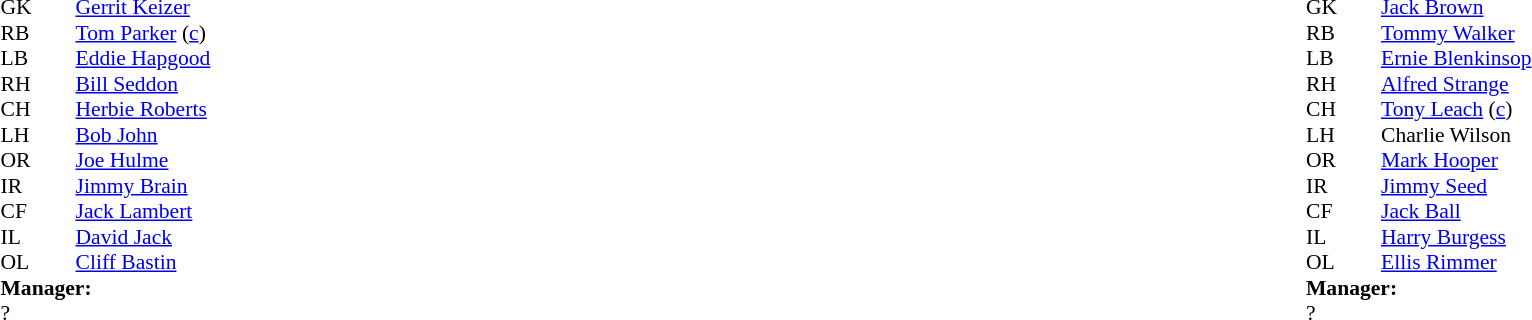<table width="100%">
<tr>
<td valign="top" width="50%"><br><table style="font-size: 90%" cellspacing="0" cellpadding="0">
<tr>
<td colspan="4"></td>
</tr>
<tr>
<th width="25"></th>
<th width="25"></th>
</tr>
<tr>
<td>GK</td>
<td><strong> </strong></td>
<td> <a href='#'>Gerrit Keizer</a></td>
</tr>
<tr>
<td>RB</td>
<td><strong> </strong></td>
<td> <a href='#'>Tom Parker</a> (<a href='#'>c</a>)</td>
</tr>
<tr>
<td>LB</td>
<td><strong> </strong></td>
<td> <a href='#'>Eddie Hapgood</a></td>
</tr>
<tr>
<td>RH</td>
<td><strong> </strong></td>
<td> <a href='#'>Bill Seddon</a></td>
</tr>
<tr>
<td>CH</td>
<td><strong> </strong></td>
<td> <a href='#'>Herbie Roberts</a></td>
</tr>
<tr>
<td>LH</td>
<td><strong> </strong></td>
<td> <a href='#'>Bob John</a></td>
</tr>
<tr>
<td>OR</td>
<td><strong> </strong></td>
<td> <a href='#'>Joe Hulme</a></td>
</tr>
<tr>
<td>IR</td>
<td><strong> </strong></td>
<td> <a href='#'>Jimmy Brain</a></td>
</tr>
<tr>
<td>CF</td>
<td><strong> </strong></td>
<td> <a href='#'>Jack Lambert</a></td>
</tr>
<tr>
<td>IL</td>
<td><strong> </strong></td>
<td> <a href='#'>David Jack</a></td>
</tr>
<tr>
<td>OL</td>
<td><strong> </strong></td>
<td> <a href='#'>Cliff Bastin</a></td>
</tr>
<tr>
<td colspan=4><strong>Manager:</strong></td>
</tr>
<tr>
<td colspan="4">?</td>
</tr>
</table>
</td>
<td valign="top"></td>
<td valign="top" width="50%"><br><table style="font-size: 90%" cellspacing="0" cellpadding="0" align=center>
<tr>
<td colspan="4"></td>
</tr>
<tr>
<th width="25"></th>
<th width="25"></th>
</tr>
<tr>
<td>GK</td>
<td><strong> </strong></td>
<td> <a href='#'>Jack Brown</a></td>
</tr>
<tr>
<td>RB</td>
<td><strong> </strong></td>
<td> <a href='#'>Tommy Walker</a></td>
</tr>
<tr>
<td>LB</td>
<td><strong> </strong></td>
<td> <a href='#'>Ernie Blenkinsop</a></td>
</tr>
<tr>
<td>RH</td>
<td><strong> </strong></td>
<td> <a href='#'>Alfred Strange</a></td>
</tr>
<tr>
<td>CH</td>
<td><strong> </strong></td>
<td> <a href='#'>Tony Leach</a> (<a href='#'>c</a>)</td>
</tr>
<tr>
<td>LH</td>
<td><strong> </strong></td>
<td> Charlie Wilson</td>
</tr>
<tr>
<td>OR</td>
<td><strong> </strong></td>
<td> <a href='#'>Mark Hooper</a></td>
</tr>
<tr>
<td>IR</td>
<td><strong> </strong></td>
<td> <a href='#'>Jimmy Seed</a></td>
</tr>
<tr>
<td>CF</td>
<td><strong> </strong></td>
<td> <a href='#'>Jack Ball</a></td>
</tr>
<tr>
<td>IL</td>
<td><strong> </strong></td>
<td> <a href='#'>Harry Burgess</a></td>
</tr>
<tr>
<td>OL</td>
<td><strong> </strong></td>
<td> <a href='#'>Ellis Rimmer</a></td>
</tr>
<tr>
<td colspan=4><strong>Manager:</strong></td>
</tr>
<tr>
<td colspan="4">?</td>
</tr>
</table>
</td>
</tr>
</table>
